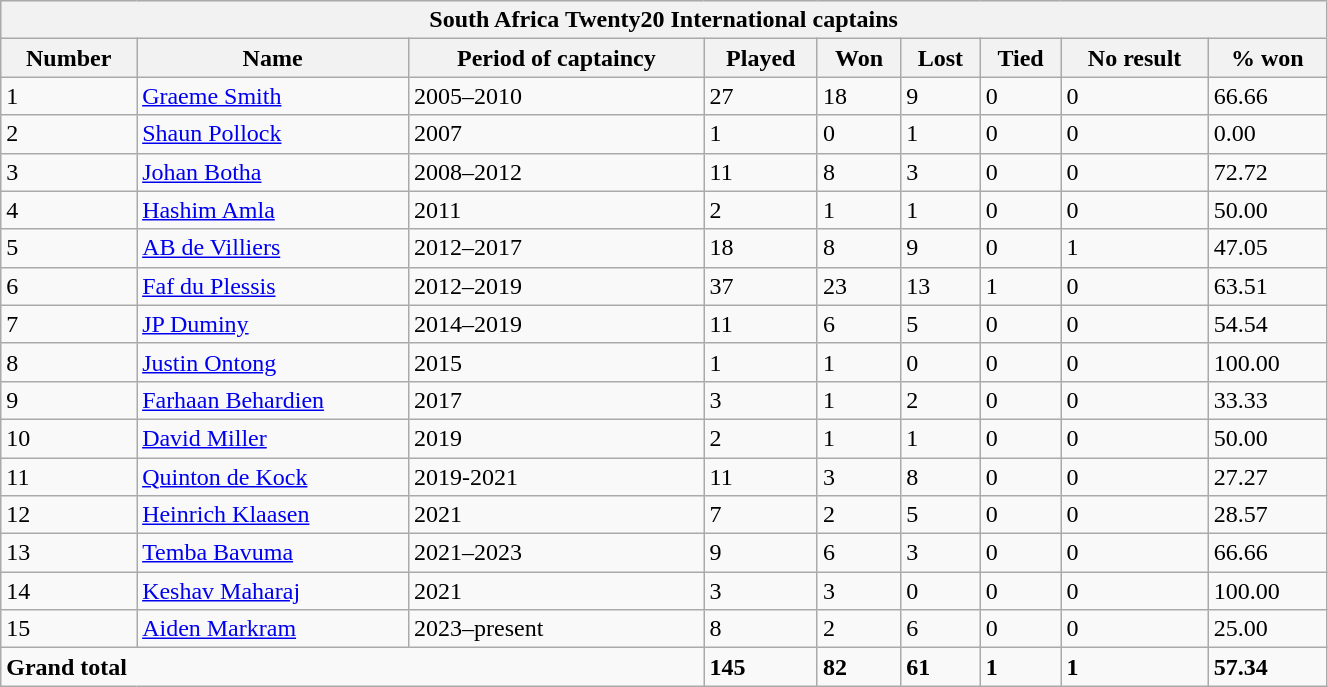<table class="wikitable sortable collapsible" width="70%">
<tr bgcolor="#efefef">
<th colspan="10" style="border-right:0px;" ;>South Africa Twenty20 International captains</th>
</tr>
<tr bicolor="#efefef">
<th>Number</th>
<th>Name</th>
<th>Period of captaincy</th>
<th>Played</th>
<th>Won</th>
<th>Lost</th>
<th>Tied</th>
<th>No result</th>
<th>% won</th>
</tr>
<tr>
<td>1</td>
<td><a href='#'>Graeme Smith</a></td>
<td>2005–2010</td>
<td>27</td>
<td>18</td>
<td>9</td>
<td>0</td>
<td>0</td>
<td>66.66</td>
</tr>
<tr>
<td>2</td>
<td><a href='#'>Shaun Pollock</a></td>
<td>2007</td>
<td>1</td>
<td>0</td>
<td>1</td>
<td>0</td>
<td>0</td>
<td>0.00</td>
</tr>
<tr>
<td>3</td>
<td><a href='#'>Johan Botha</a></td>
<td>2008–2012</td>
<td>11</td>
<td>8</td>
<td>3</td>
<td>0</td>
<td>0</td>
<td>72.72</td>
</tr>
<tr>
<td>4</td>
<td><a href='#'>Hashim Amla</a></td>
<td>2011</td>
<td>2</td>
<td>1</td>
<td>1</td>
<td>0</td>
<td>0</td>
<td>50.00</td>
</tr>
<tr>
<td>5</td>
<td><a href='#'>AB de Villiers</a></td>
<td>2012–2017</td>
<td>18</td>
<td>8</td>
<td>9</td>
<td>0</td>
<td>1</td>
<td>47.05</td>
</tr>
<tr>
<td>6</td>
<td><a href='#'>Faf du Plessis</a></td>
<td>2012–2019</td>
<td>37</td>
<td>23</td>
<td>13</td>
<td>1</td>
<td>0</td>
<td>63.51</td>
</tr>
<tr>
<td>7</td>
<td><a href='#'>JP Duminy</a></td>
<td>2014–2019</td>
<td>11</td>
<td>6</td>
<td>5</td>
<td>0</td>
<td>0</td>
<td>54.54</td>
</tr>
<tr>
<td>8</td>
<td><a href='#'>Justin Ontong</a></td>
<td>2015</td>
<td>1</td>
<td>1</td>
<td>0</td>
<td>0</td>
<td>0</td>
<td>100.00</td>
</tr>
<tr>
<td>9</td>
<td><a href='#'>Farhaan Behardien</a></td>
<td>2017</td>
<td>3</td>
<td>1</td>
<td>2</td>
<td>0</td>
<td>0</td>
<td>33.33</td>
</tr>
<tr>
<td>10</td>
<td><a href='#'>David Miller</a></td>
<td>2019</td>
<td>2</td>
<td>1</td>
<td>1</td>
<td>0</td>
<td>0</td>
<td>50.00</td>
</tr>
<tr>
<td>11</td>
<td><a href='#'>Quinton de Kock</a></td>
<td>2019-2021</td>
<td>11</td>
<td>3</td>
<td>8</td>
<td>0</td>
<td>0</td>
<td>27.27</td>
</tr>
<tr>
<td>12</td>
<td><a href='#'>Heinrich Klaasen</a></td>
<td>2021</td>
<td>7</td>
<td>2</td>
<td>5</td>
<td>0</td>
<td>0</td>
<td>28.57</td>
</tr>
<tr>
<td>13</td>
<td><a href='#'>Temba Bavuma</a></td>
<td>2021–2023</td>
<td>9</td>
<td>6</td>
<td>3</td>
<td>0</td>
<td>0</td>
<td>66.66</td>
</tr>
<tr>
<td>14</td>
<td><a href='#'>Keshav Maharaj</a></td>
<td>2021</td>
<td>3</td>
<td>3</td>
<td>0</td>
<td>0</td>
<td>0</td>
<td>100.00</td>
</tr>
<tr>
<td>15</td>
<td><a href='#'>Aiden Markram</a></td>
<td>2023–present</td>
<td>8</td>
<td>2</td>
<td>6</td>
<td>0</td>
<td>0</td>
<td>25.00</td>
</tr>
<tr>
<td colspan="3"><strong>Grand total</strong></td>
<td><strong>145</strong></td>
<td><strong>82</strong></td>
<td><strong>61</strong></td>
<td><strong>1</strong></td>
<td><strong>1</strong></td>
<td><strong>57.34</strong></td>
</tr>
</table>
